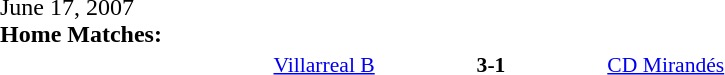<table width=100% cellspacing=1>
<tr>
<th width=20%></th>
<th width=12%></th>
<th width=20%></th>
<th></th>
</tr>
<tr>
<td>June 17, 2007<br><strong>Home Matches:</strong></td>
</tr>
<tr style=font-size:90%>
<td align=right><a href='#'>Villarreal B</a></td>
<td align=center><strong>3-1</strong></td>
<td><a href='#'>CD Mirandés</a></td>
</tr>
</table>
